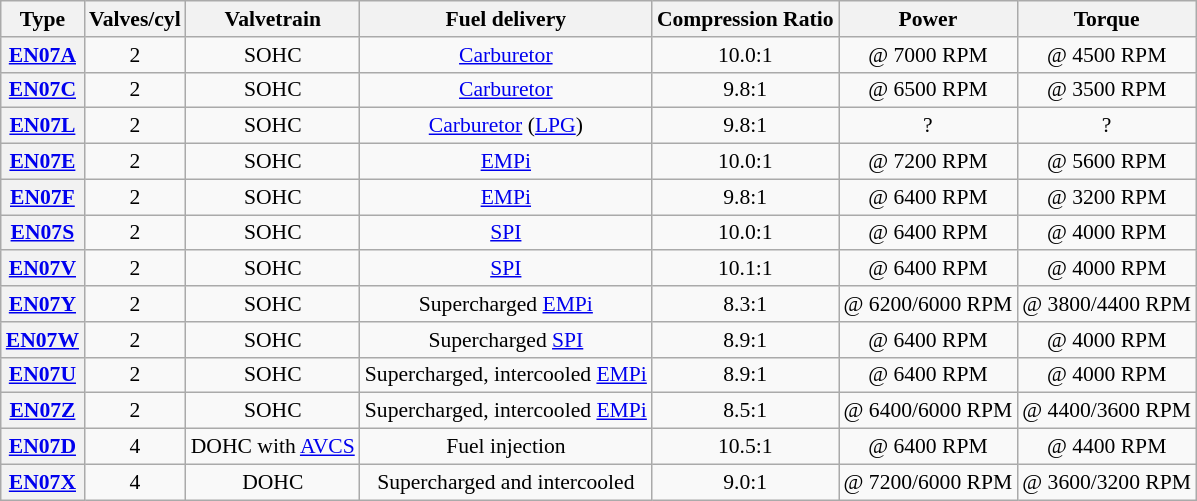<table class="wikitable sortable" style="font-size:90%;text-align:center;">
<tr>
<th>Type</th>
<th>Valves/cyl</th>
<th>Valvetrain</th>
<th>Fuel delivery</th>
<th>Compression Ratio</th>
<th>Power</th>
<th>Torque</th>
</tr>
<tr>
<th><a href='#'>EN07A</a></th>
<td>2</td>
<td>SOHC</td>
<td><a href='#'>Carburetor</a></td>
<td>10.0:1</td>
<td> @ 7000 RPM</td>
<td> @ 4500 RPM</td>
</tr>
<tr>
<th><a href='#'>EN07C</a></th>
<td>2</td>
<td>SOHC</td>
<td><a href='#'>Carburetor</a></td>
<td>9.8:1</td>
<td> @ 6500 RPM</td>
<td> @ 3500 RPM</td>
</tr>
<tr>
<th><a href='#'>EN07L</a></th>
<td>2</td>
<td>SOHC</td>
<td><a href='#'>Carburetor</a> (<a href='#'>LPG</a>)</td>
<td>9.8:1</td>
<td>?</td>
<td>?</td>
</tr>
<tr>
<th><a href='#'>EN07E</a></th>
<td>2</td>
<td>SOHC</td>
<td><a href='#'>EMPi</a></td>
<td>10.0:1</td>
<td> @ 7200 RPM</td>
<td> @ 5600 RPM</td>
</tr>
<tr>
<th><a href='#'>EN07F</a></th>
<td>2</td>
<td>SOHC</td>
<td><a href='#'>EMPi</a></td>
<td>9.8:1</td>
<td> @ 6400 RPM</td>
<td> @ 3200 RPM</td>
</tr>
<tr>
<th><a href='#'>EN07S</a></th>
<td>2</td>
<td>SOHC</td>
<td><a href='#'>SPI</a></td>
<td>10.0:1</td>
<td> @ 6400 RPM</td>
<td> @ 4000 RPM</td>
</tr>
<tr>
<th><a href='#'>EN07V</a></th>
<td>2</td>
<td>SOHC</td>
<td><a href='#'>SPI</a></td>
<td>10.1:1</td>
<td> @ 6400 RPM</td>
<td> @ 4000 RPM</td>
</tr>
<tr>
<th><a href='#'>EN07Y</a></th>
<td>2</td>
<td>SOHC</td>
<td>Supercharged <a href='#'>EMPi</a></td>
<td>8.3:1</td>
<td> @ 6200/6000 RPM</td>
<td> @ 3800/4400 RPM</td>
</tr>
<tr>
<th><a href='#'>EN07W</a></th>
<td>2</td>
<td>SOHC</td>
<td>Supercharged <a href='#'>SPI</a></td>
<td>8.9:1</td>
<td> @ 6400 RPM</td>
<td> @ 4000 RPM</td>
</tr>
<tr>
<th><a href='#'>EN07U</a></th>
<td>2</td>
<td>SOHC</td>
<td>Supercharged, intercooled <a href='#'>EMPi</a></td>
<td>8.9:1</td>
<td> @ 6400 RPM</td>
<td> @ 4000 RPM</td>
</tr>
<tr>
<th><a href='#'>EN07Z</a></th>
<td>2</td>
<td>SOHC</td>
<td>Supercharged, intercooled <a href='#'>EMPi</a></td>
<td>8.5:1</td>
<td> @ 6400/6000 RPM</td>
<td> @ 4400/3600 RPM</td>
</tr>
<tr>
<th><a href='#'>EN07D</a></th>
<td>4</td>
<td>DOHC with <a href='#'>AVCS</a></td>
<td>Fuel injection</td>
<td>10.5:1</td>
<td> @ 6400 RPM</td>
<td> @ 4400 RPM</td>
</tr>
<tr>
<th><a href='#'>EN07X</a></th>
<td>4</td>
<td>DOHC</td>
<td>Supercharged and intercooled</td>
<td>9.0:1</td>
<td> @ 7200/6000 RPM</td>
<td> @ 3600/3200 RPM</td>
</tr>
</table>
